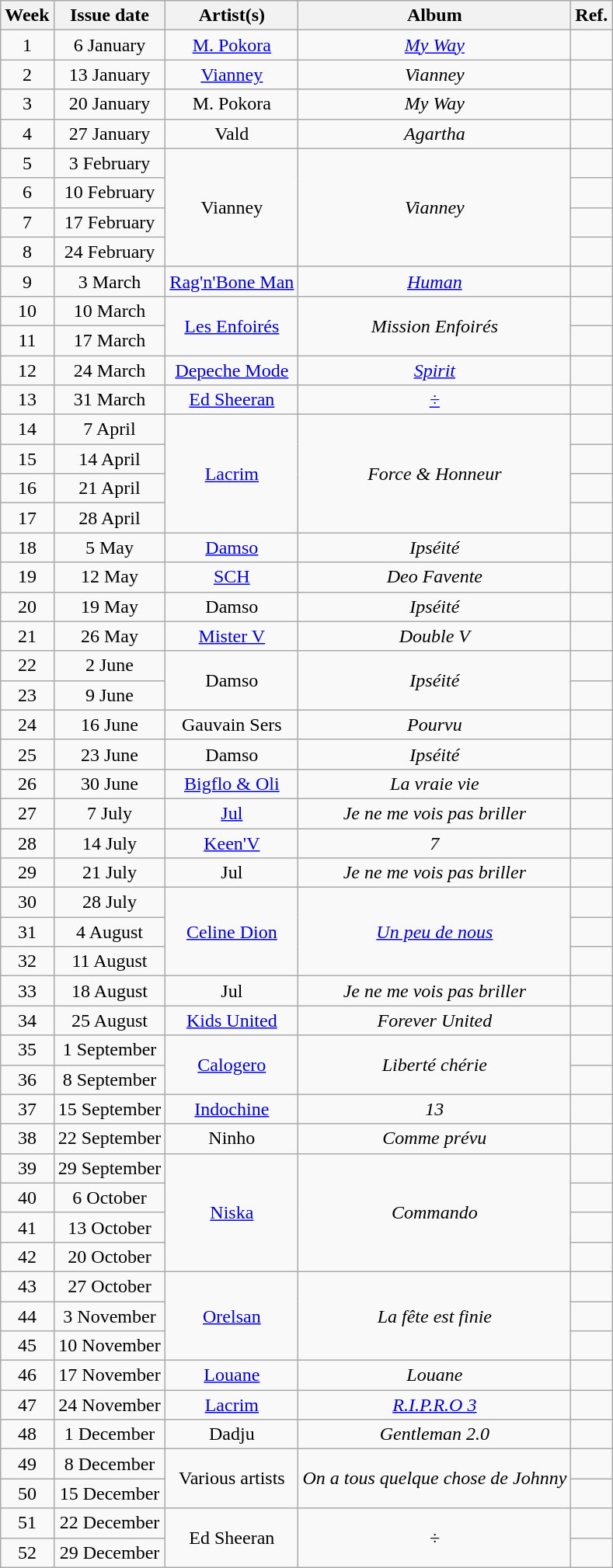<table class="wikitable" style="text-align:center;">
<tr>
<th>Week</th>
<th>Issue date</th>
<th>Artist(s)</th>
<th>Album</th>
<th>Ref.</th>
</tr>
<tr>
<td>1</td>
<td>6 January</td>
<td><a href='#'>M. Pokora</a></td>
<td><em><a href='#'>My Way</a></em></td>
<td></td>
</tr>
<tr>
<td>2</td>
<td>13 January</td>
<td><a href='#'>Vianney</a></td>
<td><em>Vianney</em></td>
<td></td>
</tr>
<tr>
<td>3</td>
<td>20 January</td>
<td>M. Pokora</td>
<td><em>My Way</em></td>
<td></td>
</tr>
<tr>
<td>4</td>
<td>27 January</td>
<td>Vald</td>
<td><em>Agartha</em></td>
<td></td>
</tr>
<tr>
<td>5</td>
<td>3 February</td>
<td rowspan="4">Vianney</td>
<td rowspan="4"><em>Vianney</em></td>
<td></td>
</tr>
<tr>
<td>6</td>
<td>10 February</td>
<td></td>
</tr>
<tr>
<td>7</td>
<td>17 February</td>
<td></td>
</tr>
<tr>
<td>8</td>
<td>24 February</td>
<td></td>
</tr>
<tr>
<td>9</td>
<td>3 March</td>
<td><a href='#'>Rag'n'Bone Man</a></td>
<td><em><a href='#'>Human</a></em></td>
<td></td>
</tr>
<tr>
<td>10</td>
<td>10 March</td>
<td rowspan="2"><a href='#'>Les Enfoirés</a></td>
<td rowspan="2"><em>Mission Enfoirés</em></td>
<td></td>
</tr>
<tr>
<td>11</td>
<td>17 March</td>
<td></td>
</tr>
<tr>
<td>12</td>
<td>24 March</td>
<td><a href='#'>Depeche Mode</a></td>
<td><em><a href='#'>Spirit</a></em></td>
<td></td>
</tr>
<tr>
<td>13</td>
<td>31 March</td>
<td><a href='#'>Ed Sheeran</a></td>
<td><em><a href='#'>÷</a></em></td>
<td></td>
</tr>
<tr>
<td>14</td>
<td>7 April</td>
<td rowspan="4"><a href='#'>Lacrim</a></td>
<td rowspan="4"><em>Force & Honneur</em></td>
<td></td>
</tr>
<tr>
<td>15</td>
<td>14 April</td>
<td></td>
</tr>
<tr>
<td>16</td>
<td>21 April</td>
<td></td>
</tr>
<tr>
<td>17</td>
<td>28 April</td>
<td></td>
</tr>
<tr>
<td>18</td>
<td>5 May</td>
<td><a href='#'>Damso</a></td>
<td><em>Ipséité</em></td>
<td></td>
</tr>
<tr>
<td>19</td>
<td>12 May</td>
<td><a href='#'>SCH</a></td>
<td><em>Deo Favente</em></td>
<td></td>
</tr>
<tr>
<td>20</td>
<td>19 May</td>
<td>Damso</td>
<td><em>Ipséité</em></td>
<td></td>
</tr>
<tr>
<td>21</td>
<td>26 May</td>
<td><a href='#'>Mister V</a></td>
<td><em>Double V</em></td>
<td></td>
</tr>
<tr>
<td>22</td>
<td>2 June</td>
<td rowspan="2">Damso</td>
<td rowspan="2"><em>Ipséité</em></td>
<td></td>
</tr>
<tr>
<td>23</td>
<td>9 June</td>
<td></td>
</tr>
<tr>
<td>24</td>
<td>16 June</td>
<td>Gauvain Sers</td>
<td><em>Pourvu</em></td>
<td></td>
</tr>
<tr>
<td>25</td>
<td>23 June</td>
<td>Damso</td>
<td><em>Ipséité</em></td>
<td></td>
</tr>
<tr>
<td>26</td>
<td>30 June</td>
<td><a href='#'>Bigflo & Oli</a></td>
<td><em>La vraie vie</em></td>
<td></td>
</tr>
<tr>
<td>27</td>
<td>7 July</td>
<td><a href='#'>Jul</a></td>
<td><em>Je ne me vois pas briller</em></td>
<td></td>
</tr>
<tr>
<td>28</td>
<td>14 July</td>
<td><a href='#'>Keen'V</a></td>
<td><em>7</em></td>
<td></td>
</tr>
<tr>
<td>29</td>
<td>21 July</td>
<td>Jul</td>
<td><em>Je ne me vois pas briller</em></td>
<td></td>
</tr>
<tr>
<td>30</td>
<td>28 July</td>
<td rowspan="3"><a href='#'>Celine Dion</a></td>
<td rowspan="3"><em><a href='#'>Un peu de nous</a></em></td>
<td></td>
</tr>
<tr>
<td>31</td>
<td>4 August</td>
<td></td>
</tr>
<tr>
<td>32</td>
<td>11 August</td>
<td></td>
</tr>
<tr>
<td>33</td>
<td>18 August</td>
<td>Jul</td>
<td><em>Je ne me vois pas briller</em></td>
<td></td>
</tr>
<tr>
<td>34</td>
<td>25 August</td>
<td><a href='#'>Kids United</a></td>
<td><em>Forever United</em></td>
<td></td>
</tr>
<tr>
<td>35</td>
<td>1 September</td>
<td rowspan="2"><a href='#'>Calogero</a></td>
<td rowspan="2"><em>Liberté chérie</em></td>
<td></td>
</tr>
<tr>
<td>36</td>
<td>8 September</td>
<td></td>
</tr>
<tr>
<td>37</td>
<td>15 September</td>
<td><a href='#'>Indochine</a></td>
<td><em>13</em></td>
<td></td>
</tr>
<tr>
<td>38</td>
<td>22 September</td>
<td>Ninho</td>
<td><em>Comme prévu</em></td>
<td></td>
</tr>
<tr>
<td>39</td>
<td>29 September</td>
<td rowspan="4"><a href='#'>Niska</a></td>
<td rowspan="4"><em>Commando</em></td>
<td></td>
</tr>
<tr>
<td>40</td>
<td>6 October</td>
<td></td>
</tr>
<tr>
<td>41</td>
<td>13 October</td>
<td></td>
</tr>
<tr>
<td>42</td>
<td>20 October</td>
<td></td>
</tr>
<tr>
<td>43</td>
<td>27 October</td>
<td rowspan="3"><a href='#'>Orelsan</a></td>
<td rowspan="3"><em>La fête est finie</em></td>
<td></td>
</tr>
<tr>
<td>44</td>
<td>3 November</td>
<td></td>
</tr>
<tr>
<td>45</td>
<td>10 November</td>
<td></td>
</tr>
<tr>
<td>46</td>
<td>17 November</td>
<td><a href='#'>Louane</a></td>
<td><em>Louane</em></td>
<td></td>
</tr>
<tr>
<td>47</td>
<td>24 November</td>
<td><a href='#'>Lacrim</a></td>
<td><em><a href='#'>R.I.P.R.O 3</a></em></td>
<td></td>
</tr>
<tr>
<td>48</td>
<td>1 December</td>
<td>Dadju</td>
<td><em>Gentleman 2.0</em></td>
<td></td>
</tr>
<tr>
<td>49</td>
<td>8 December</td>
<td rowspan="2">Various artists</td>
<td rowspan="2"><em>On a tous quelque chose de Johnny</em></td>
<td></td>
</tr>
<tr>
<td>50</td>
<td>15 December</td>
<td></td>
</tr>
<tr>
<td>51</td>
<td>22 December</td>
<td rowspan="2">Ed Sheeran</td>
<td rowspan="2"><em>÷</em></td>
<td></td>
</tr>
<tr>
<td>52</td>
<td>29 December</td>
<td></td>
</tr>
</table>
